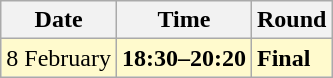<table class="wikitable">
<tr>
<th>Date</th>
<th>Time</th>
<th>Round</th>
</tr>
<tr style=background:lemonchiffon>
<td>8 February</td>
<td><strong>18:30–20:20</strong></td>
<td><strong>Final</strong></td>
</tr>
</table>
